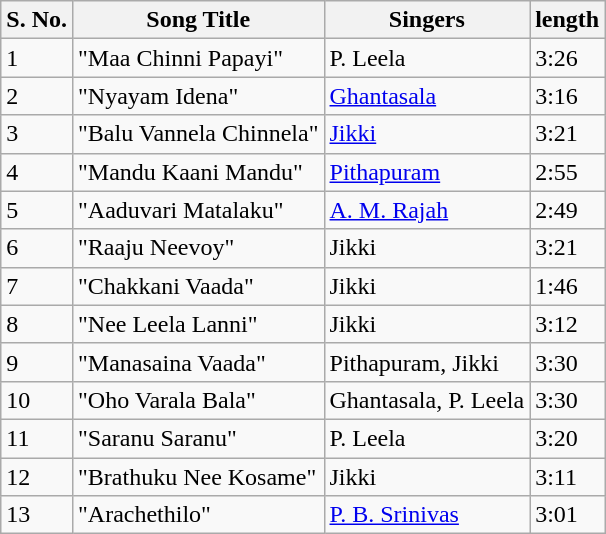<table class="wikitable">
<tr>
<th>S. No.</th>
<th>Song Title</th>
<th>Singers</th>
<th>length</th>
</tr>
<tr>
<td>1</td>
<td>"Maa Chinni Papayi"</td>
<td>P. Leela</td>
<td>3:26</td>
</tr>
<tr>
<td>2</td>
<td>"Nyayam Idena"</td>
<td><a href='#'>Ghantasala</a></td>
<td>3:16</td>
</tr>
<tr>
<td>3</td>
<td>"Balu Vannela Chinnela"</td>
<td><a href='#'>Jikki</a></td>
<td>3:21</td>
</tr>
<tr>
<td>4</td>
<td>"Mandu Kaani Mandu"</td>
<td><a href='#'>Pithapuram</a></td>
<td>2:55</td>
</tr>
<tr>
<td>5</td>
<td>"Aaduvari Matalaku"</td>
<td><a href='#'>A. M. Rajah</a></td>
<td>2:49</td>
</tr>
<tr>
<td>6</td>
<td>"Raaju Neevoy"</td>
<td>Jikki</td>
<td>3:21</td>
</tr>
<tr>
<td>7</td>
<td>"Chakkani Vaada"</td>
<td>Jikki</td>
<td>1:46</td>
</tr>
<tr>
<td>8</td>
<td>"Nee Leela Lanni"</td>
<td>Jikki</td>
<td>3:12</td>
</tr>
<tr>
<td>9</td>
<td>"Manasaina Vaada"</td>
<td>Pithapuram, Jikki</td>
<td>3:30</td>
</tr>
<tr>
<td>10</td>
<td>"Oho Varala Bala"</td>
<td>Ghantasala, P. Leela</td>
<td>3:30</td>
</tr>
<tr>
<td>11</td>
<td>"Saranu Saranu"</td>
<td>P. Leela</td>
<td>3:20</td>
</tr>
<tr>
<td>12</td>
<td>"Brathuku Nee Kosame"</td>
<td>Jikki</td>
<td>3:11</td>
</tr>
<tr>
<td>13</td>
<td>"Arachethilo"</td>
<td><a href='#'>P. B. Srinivas</a></td>
<td>3:01</td>
</tr>
</table>
